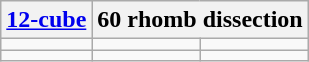<table class=wikitable align=right>
<tr>
<th><a href='#'>12-cube</a></th>
<th colspan=4>60 rhomb dissection</th>
</tr>
<tr align=center>
<td></td>
<td></td>
<td></td>
</tr>
<tr>
<td></td>
<td></td>
<td></td>
</tr>
</table>
